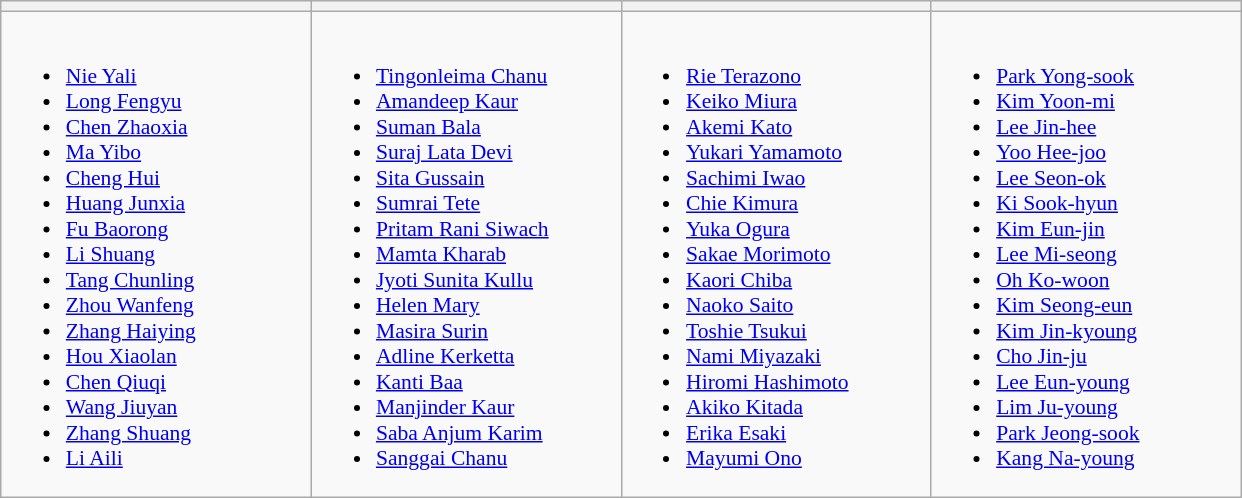<table class="wikitable" style="font-size:90%">
<tr>
<th width=200></th>
<th width=200></th>
<th width=200></th>
<th width=200></th>
</tr>
<tr>
<td valign=top><br><ul><li><a href='#'>Nie Yali</a></li><li><a href='#'>Long Fengyu</a></li><li><a href='#'>Chen Zhaoxia</a></li><li><a href='#'>Ma Yibo</a></li><li><a href='#'>Cheng Hui</a></li><li><a href='#'>Huang Junxia</a></li><li><a href='#'>Fu Baorong</a></li><li><a href='#'>Li Shuang</a></li><li><a href='#'>Tang Chunling</a></li><li><a href='#'>Zhou Wanfeng</a></li><li><a href='#'>Zhang Haiying</a></li><li><a href='#'>Hou Xiaolan</a></li><li><a href='#'>Chen Qiuqi</a></li><li><a href='#'>Wang Jiuyan</a></li><li><a href='#'>Zhang Shuang</a></li><li><a href='#'>Li Aili</a></li></ul></td>
<td valign=top><br><ul><li><a href='#'>Tingonleima Chanu</a></li><li><a href='#'>Amandeep Kaur</a></li><li><a href='#'>Suman Bala</a></li><li><a href='#'>Suraj Lata Devi</a></li><li><a href='#'>Sita Gussain</a></li><li><a href='#'>Sumrai Tete</a></li><li><a href='#'>Pritam Rani Siwach</a></li><li><a href='#'>Mamta Kharab</a></li><li><a href='#'>Jyoti Sunita Kullu</a></li><li><a href='#'>Helen Mary</a></li><li><a href='#'>Masira Surin</a></li><li><a href='#'>Adline Kerketta</a></li><li><a href='#'>Kanti Baa</a></li><li><a href='#'>Manjinder Kaur</a></li><li><a href='#'>Saba Anjum Karim</a></li><li><a href='#'>Sanggai Chanu</a></li></ul></td>
<td valign=top><br><ul><li><a href='#'>Rie Terazono</a></li><li><a href='#'>Keiko Miura</a></li><li><a href='#'>Akemi Kato</a></li><li><a href='#'>Yukari Yamamoto</a></li><li><a href='#'>Sachimi Iwao</a></li><li><a href='#'>Chie Kimura</a></li><li><a href='#'>Yuka Ogura</a></li><li><a href='#'>Sakae Morimoto</a></li><li><a href='#'>Kaori Chiba</a></li><li><a href='#'>Naoko Saito</a></li><li><a href='#'>Toshie Tsukui</a></li><li><a href='#'>Nami Miyazaki</a></li><li><a href='#'>Hiromi Hashimoto</a></li><li><a href='#'>Akiko Kitada</a></li><li><a href='#'>Erika Esaki</a></li><li><a href='#'>Mayumi Ono</a></li></ul></td>
<td valign=top><br><ul><li><a href='#'>Park Yong-sook</a></li><li><a href='#'>Kim Yoon-mi</a></li><li><a href='#'>Lee Jin-hee</a></li><li><a href='#'>Yoo Hee-joo</a></li><li><a href='#'>Lee Seon-ok</a></li><li><a href='#'>Ki Sook-hyun</a></li><li><a href='#'>Kim Eun-jin</a></li><li><a href='#'>Lee Mi-seong</a></li><li><a href='#'>Oh Ko-woon</a></li><li><a href='#'>Kim Seong-eun</a></li><li><a href='#'>Kim Jin-kyoung</a></li><li><a href='#'>Cho Jin-ju</a></li><li><a href='#'>Lee Eun-young</a></li><li><a href='#'>Lim Ju-young</a></li><li><a href='#'>Park Jeong-sook</a></li><li><a href='#'>Kang Na-young</a></li></ul></td>
</tr>
</table>
